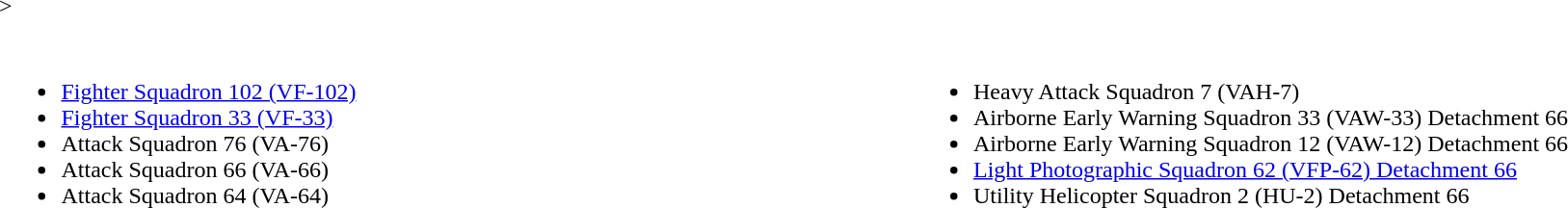<table width="100%">>
<tr>
<th colspan=2></th>
</tr>
<tr>
<td width="50%" valign="top"><br><ul><li><a href='#'>Fighter Squadron 102 (VF-102)</a></li><li><a href='#'>Fighter Squadron 33 (VF-33)</a></li><li>Attack Squadron 76 (VA-76)</li><li>Attack Squadron 66 (VA-66)</li><li>Attack Squadron 64 (VA-64)</li></ul></td>
<td width="50%" valign="top"><br><ul><li>Heavy Attack Squadron 7 (VAH-7)</li><li>Airborne Early Warning Squadron 33 (VAW-33) Detachment 66</li><li>Airborne Early Warning Squadron 12 (VAW-12) Detachment 66</li><li><a href='#'>Light Photographic Squadron 62 (VFP-62) Detachment 66</a></li><li>Utility Helicopter Squadron 2 (HU-2) Detachment 66</li></ul></td>
</tr>
</table>
